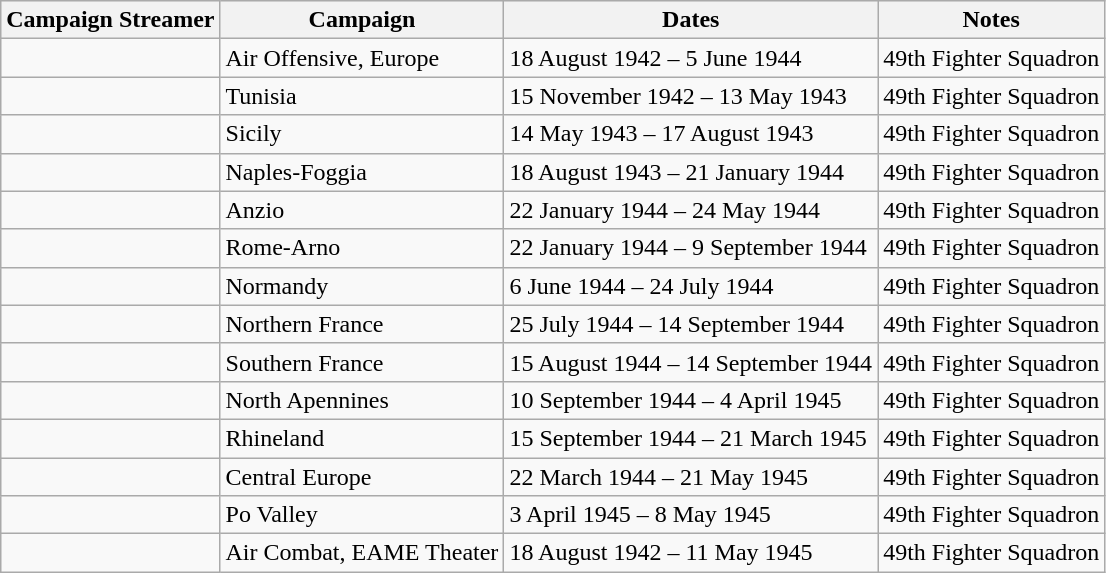<table class="wikitable">
<tr style="background:#efefef;">
<th>Campaign Streamer</th>
<th>Campaign</th>
<th>Dates</th>
<th>Notes</th>
</tr>
<tr>
<td></td>
<td>Air Offensive, Europe</td>
<td>18 August 1942 – 5 June 1944</td>
<td>49th Fighter Squadron</td>
</tr>
<tr>
<td></td>
<td>Tunisia</td>
<td>15 November 1942 – 13 May 1943</td>
<td>49th Fighter Squadron</td>
</tr>
<tr>
<td></td>
<td>Sicily</td>
<td>14 May 1943 – 17 August 1943</td>
<td>49th Fighter Squadron</td>
</tr>
<tr>
<td></td>
<td>Naples-Foggia</td>
<td>18 August 1943 – 21 January 1944</td>
<td>49th Fighter Squadron</td>
</tr>
<tr>
<td></td>
<td>Anzio</td>
<td>22 January 1944 – 24 May 1944</td>
<td>49th Fighter Squadron</td>
</tr>
<tr>
<td></td>
<td>Rome-Arno</td>
<td>22 January 1944 – 9 September 1944</td>
<td>49th Fighter Squadron</td>
</tr>
<tr>
<td></td>
<td>Normandy</td>
<td>6 June 1944 – 24 July 1944</td>
<td>49th Fighter Squadron</td>
</tr>
<tr>
<td></td>
<td>Northern France</td>
<td>25 July 1944 – 14 September 1944</td>
<td>49th Fighter Squadron</td>
</tr>
<tr>
<td></td>
<td>Southern France</td>
<td>15 August 1944 – 14 September 1944</td>
<td>49th Fighter Squadron</td>
</tr>
<tr>
<td></td>
<td>North Apennines</td>
<td>10 September 1944 – 4 April 1945</td>
<td>49th Fighter Squadron</td>
</tr>
<tr>
<td></td>
<td>Rhineland</td>
<td>15 September 1944 – 21 March 1945</td>
<td>49th Fighter Squadron</td>
</tr>
<tr>
<td></td>
<td>Central Europe</td>
<td>22 March 1944 – 21 May 1945</td>
<td>49th Fighter Squadron</td>
</tr>
<tr>
<td></td>
<td>Po Valley</td>
<td>3 April 1945 – 8 May 1945</td>
<td>49th Fighter Squadron</td>
</tr>
<tr>
<td></td>
<td>Air Combat, EAME Theater</td>
<td>18 August 1942 – 11 May 1945</td>
<td>49th Fighter Squadron</td>
</tr>
</table>
